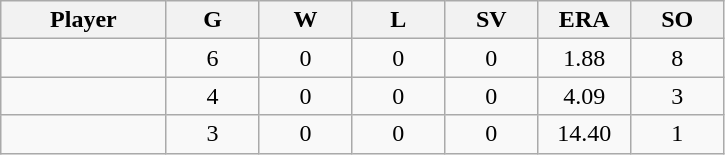<table class="wikitable sortable">
<tr>
<th bgcolor="#DDDDFF" width="16%">Player</th>
<th bgcolor="#DDDDFF" width="9%">G</th>
<th bgcolor="#DDDDFF" width="9%">W</th>
<th bgcolor="#DDDDFF" width="9%">L</th>
<th bgcolor="#DDDDFF" width="9%">SV</th>
<th bgcolor="#DDDDFF" width="9%">ERA</th>
<th bgcolor="#DDDDFF" width="9%">SO</th>
</tr>
<tr align="center">
<td></td>
<td>6</td>
<td>0</td>
<td>0</td>
<td>0</td>
<td>1.88</td>
<td>8</td>
</tr>
<tr align="center">
<td></td>
<td>4</td>
<td>0</td>
<td>0</td>
<td>0</td>
<td>4.09</td>
<td>3</td>
</tr>
<tr align="center">
<td></td>
<td>3</td>
<td>0</td>
<td>0</td>
<td>0</td>
<td>14.40</td>
<td>1</td>
</tr>
</table>
